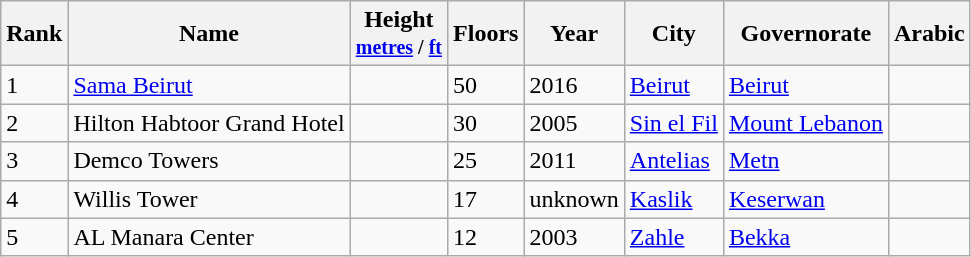<table class="wikitable sortable">
<tr>
<th>Rank</th>
<th>Name</th>
<th>Height<br><small><a href='#'>metres</a> / <a href='#'>ft</a></small></th>
<th>Floors</th>
<th>Year</th>
<th>City</th>
<th>Governorate</th>
<th class="unsortable">Arabic</th>
</tr>
<tr>
<td>1</td>
<td><a href='#'>Sama Beirut</a></td>
<td></td>
<td>50</td>
<td>2016</td>
<td><a href='#'>Beirut</a></td>
<td><a href='#'>Beirut</a></td>
<td style="direction:rtl"></td>
</tr>
<tr>
<td>2</td>
<td>Hilton Habtoor Grand Hotel</td>
<td></td>
<td>30</td>
<td>2005</td>
<td><a href='#'>Sin el Fil</a></td>
<td><a href='#'>Mount Lebanon</a></td>
<td style="direction:rtl"></td>
</tr>
<tr>
<td>3</td>
<td>Demco Towers</td>
<td></td>
<td>25</td>
<td>2011</td>
<td><a href='#'>Antelias</a></td>
<td><a href='#'>Metn</a></td>
<td style="direction:rtl"></td>
</tr>
<tr>
<td>4</td>
<td>Willis Tower</td>
<td></td>
<td>17</td>
<td>unknown</td>
<td><a href='#'>Kaslik</a></td>
<td><a href='#'>Keserwan</a></td>
<td style=«direction:rtl »></td>
</tr>
<tr>
<td>5</td>
<td>AL Manara Center</td>
<td></td>
<td>12</td>
<td>2003</td>
<td><a href='#'>Zahle</a></td>
<td><a href='#'>Bekka</a></td>
<td style="direction:rtl"></td>
</tr>
</table>
